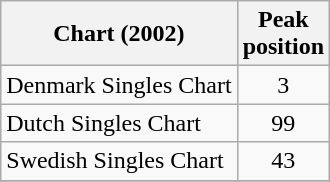<table class="wikitable">
<tr>
<th align="left">Chart (2002)</th>
<th align="left">Peak<br>position</th>
</tr>
<tr>
<td>Denmark Singles Chart</td>
<td align="center">3</td>
</tr>
<tr>
<td>Dutch Singles Chart</td>
<td align="center">99</td>
</tr>
<tr>
<td>Swedish Singles Chart</td>
<td align="center">43</td>
</tr>
<tr>
</tr>
</table>
